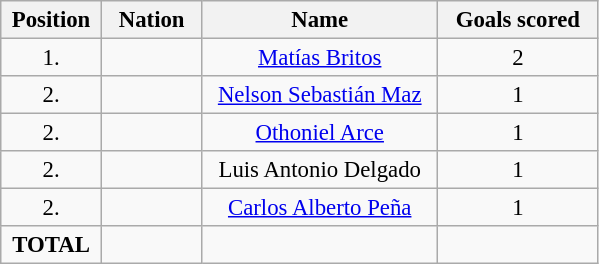<table class="wikitable" style="font-size: 95%; text-align: center;">
<tr>
<th width=60>Position</th>
<th width=60>Nation</th>
<th width=150>Name</th>
<th width=100>Goals scored</th>
</tr>
<tr>
<td>1.</td>
<td></td>
<td><a href='#'>Matías Britos</a></td>
<td>2</td>
</tr>
<tr>
<td>2.</td>
<td></td>
<td><a href='#'>Nelson Sebastián Maz</a></td>
<td>1</td>
</tr>
<tr>
<td>2.</td>
<td></td>
<td><a href='#'>Othoniel Arce</a></td>
<td>1</td>
</tr>
<tr>
<td>2.</td>
<td></td>
<td>Luis Antonio Delgado</td>
<td>1</td>
</tr>
<tr>
<td>2.</td>
<td></td>
<td><a href='#'>Carlos Alberto Peña</a></td>
<td>1</td>
</tr>
<tr>
<td><strong>TOTAL</strong></td>
<td></td>
<td></td>
<td></td>
</tr>
</table>
